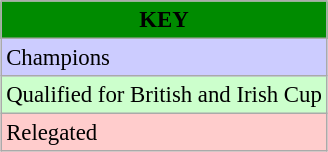<table class="wikitable" style="margin:0.5em auto; font-size:95%">
<tr bgcolor="#008B00">
<td align=center><strong>KEY</strong></td>
</tr>
<tr bgcolor=#CCCCFF>
<td>Champions</td>
</tr>
<tr bgcolor=#CCFFCC>
<td>Qualified for British and Irish Cup</td>
</tr>
<tr bgcolor=#FFCCCC>
<td>Relegated</td>
</tr>
</table>
